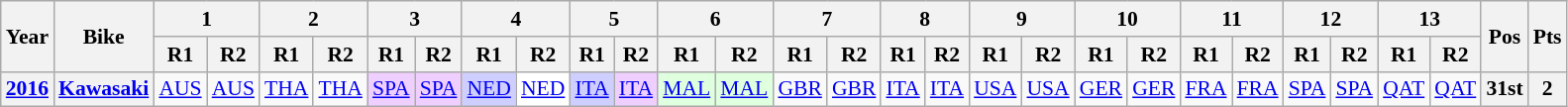<table class="wikitable" style="text-align:center; font-size:90%">
<tr>
<th valign="middle" rowspan=2>Year</th>
<th valign="middle" rowspan=2>Bike</th>
<th colspan=2>1</th>
<th colspan=2>2</th>
<th colspan=2>3</th>
<th colspan=2>4</th>
<th colspan=2>5</th>
<th colspan=2>6</th>
<th colspan=2>7</th>
<th colspan=2>8</th>
<th colspan=2>9</th>
<th colspan=2>10</th>
<th colspan=2>11</th>
<th colspan=2>12</th>
<th colspan=2>13</th>
<th rowspan=2>Pos</th>
<th rowspan=2>Pts</th>
</tr>
<tr>
<th>R1</th>
<th>R2</th>
<th>R1</th>
<th>R2</th>
<th>R1</th>
<th>R2</th>
<th>R1</th>
<th>R2</th>
<th>R1</th>
<th>R2</th>
<th>R1</th>
<th>R2</th>
<th>R1</th>
<th>R2</th>
<th>R1</th>
<th>R2</th>
<th>R1</th>
<th>R2</th>
<th>R1</th>
<th>R2</th>
<th>R1</th>
<th>R2</th>
<th>R1</th>
<th>R2</th>
<th>R1</th>
<th>R2</th>
</tr>
<tr>
<th><a href='#'>2016</a></th>
<th><a href='#'>Kawasaki</a></th>
<td><a href='#'>AUS</a></td>
<td><a href='#'>AUS</a></td>
<td><a href='#'>THA</a></td>
<td><a href='#'>THA</a></td>
<td style="background:#efcfff;"><a href='#'>SPA</a><br></td>
<td style="background:#efcfff;"><a href='#'>SPA</a><br></td>
<td style="background:#CFCFFF;"><a href='#'>NED</a><br></td>
<td style="background:#FFFFFF;"><a href='#'>NED</a><br></td>
<td style="background:#cfcfff;"><a href='#'>ITA</a><br></td>
<td style="background:#efcfff;"><a href='#'>ITA</a><br></td>
<td style="background:#dfffdf;"><a href='#'>MAL</a><br></td>
<td style="background:#dfffdf;"><a href='#'>MAL</a><br></td>
<td><a href='#'>GBR</a></td>
<td><a href='#'>GBR</a></td>
<td><a href='#'>ITA</a></td>
<td><a href='#'>ITA</a></td>
<td><a href='#'>USA</a></td>
<td><a href='#'>USA</a></td>
<td><a href='#'>GER</a></td>
<td><a href='#'>GER</a></td>
<td><a href='#'>FRA</a></td>
<td><a href='#'>FRA</a></td>
<td><a href='#'>SPA</a></td>
<td><a href='#'>SPA</a></td>
<td><a href='#'>QAT</a></td>
<td><a href='#'>QAT</a></td>
<th>31st</th>
<th>2</th>
</tr>
</table>
